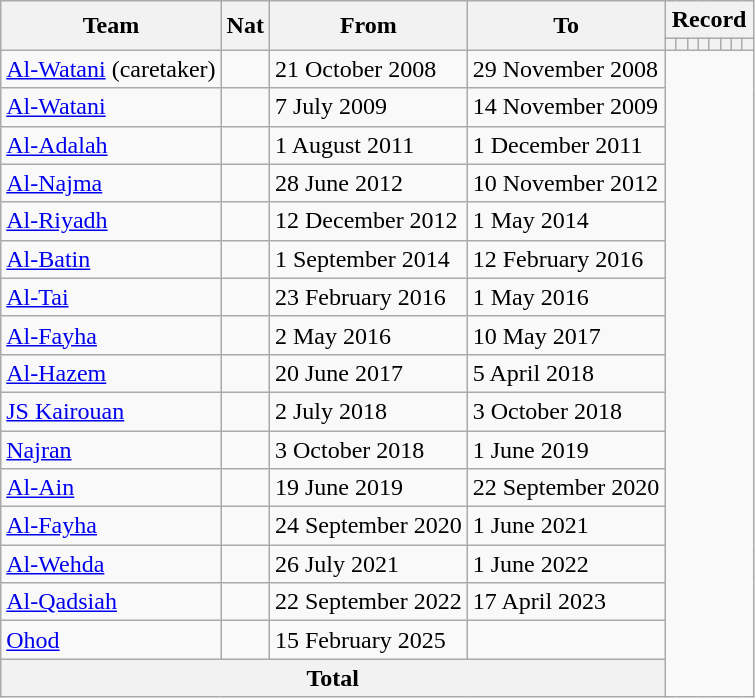<table class="wikitable" style="text-align: center">
<tr>
<th rowspan="2">Team</th>
<th rowspan="2">Nat</th>
<th rowspan="2">From</th>
<th rowspan="2">To</th>
<th colspan="8">Record</th>
</tr>
<tr>
<th></th>
<th></th>
<th></th>
<th></th>
<th></th>
<th></th>
<th></th>
<th></th>
</tr>
<tr>
<td align="left"><a href='#'>Al-Watani</a> (caretaker)</td>
<td></td>
<td align=left>21 October 2008</td>
<td align=left>29 November 2008<br></td>
</tr>
<tr>
<td align="left"><a href='#'>Al-Watani</a></td>
<td></td>
<td align=left>7 July 2009</td>
<td align=left>14 November 2009<br></td>
</tr>
<tr>
<td align="left"><a href='#'>Al-Adalah</a></td>
<td></td>
<td align=left>1 August 2011</td>
<td align=left>1 December 2011<br></td>
</tr>
<tr>
<td align="left"><a href='#'>Al-Najma</a></td>
<td></td>
<td align=left>28 June 2012</td>
<td align=left>10 November 2012<br></td>
</tr>
<tr>
<td align="left"><a href='#'>Al-Riyadh</a></td>
<td></td>
<td align=left>12 December 2012</td>
<td align=left>1 May 2014<br></td>
</tr>
<tr>
<td align="left"><a href='#'>Al-Batin</a></td>
<td></td>
<td align=left>1 September 2014</td>
<td align=left>12 February 2016<br></td>
</tr>
<tr>
<td align="left"><a href='#'>Al-Tai</a></td>
<td></td>
<td align=left>23 February 2016</td>
<td align=left>1 May 2016<br></td>
</tr>
<tr>
<td align="left"><a href='#'>Al-Fayha</a></td>
<td></td>
<td align=left>2 May 2016</td>
<td align=left>10 May 2017<br></td>
</tr>
<tr>
<td align="left"><a href='#'>Al-Hazem</a></td>
<td></td>
<td align=left>20 June 2017</td>
<td align=left>5 April 2018<br></td>
</tr>
<tr>
<td align="left"><a href='#'>JS Kairouan</a></td>
<td></td>
<td align=left>2 July 2018</td>
<td align=left>3 October 2018<br></td>
</tr>
<tr>
<td align="left"><a href='#'>Najran</a></td>
<td></td>
<td align=left>3 October 2018</td>
<td align=left>1 June 2019<br></td>
</tr>
<tr>
<td align="left"><a href='#'>Al-Ain</a></td>
<td></td>
<td align=left>19 June 2019</td>
<td align=left>22 September 2020<br></td>
</tr>
<tr>
<td align="left"><a href='#'>Al-Fayha</a></td>
<td></td>
<td align=left>24 September 2020</td>
<td align=left>1 June 2021<br></td>
</tr>
<tr>
<td align="left"><a href='#'>Al-Wehda</a></td>
<td></td>
<td align=left>26 July 2021</td>
<td align=left>1 June 2022<br></td>
</tr>
<tr>
<td align="left"><a href='#'>Al-Qadsiah</a></td>
<td></td>
<td align=left>22 September 2022</td>
<td align=left>17 April 2023<br></td>
</tr>
<tr>
<td align="left"><a href='#'>Ohod</a></td>
<td></td>
<td align=left>15 February 2025</td>
<td align=left><br></td>
</tr>
<tr>
<th colspan=4>Total<br></th>
</tr>
</table>
